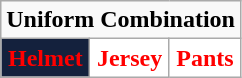<table class="wikitable"  style="display: inline-table;">
<tr>
<td align="center" Colspan="3"><strong>Uniform Combination</strong></td>
</tr>
<tr align="center">
<td style="background:#14213D; color:red"><strong>Helmet</strong></td>
<td style="background:white; color:red"><strong>Jersey</strong></td>
<td style="background:white; color:red"><strong>Pants</strong></td>
</tr>
</table>
